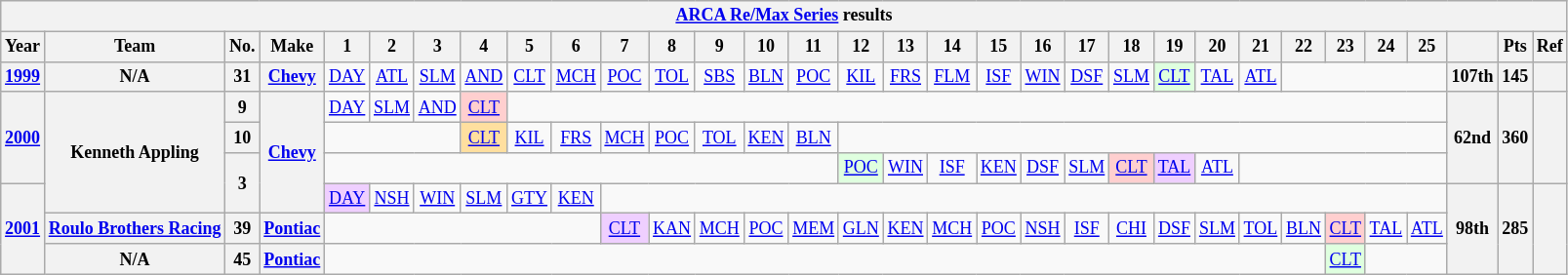<table class="wikitable" style="text-align:center; font-size:75%">
<tr>
<th colspan="34"><a href='#'>ARCA Re/Max Series</a> results</th>
</tr>
<tr>
<th>Year</th>
<th>Team</th>
<th>No.</th>
<th>Make</th>
<th>1</th>
<th>2</th>
<th>3</th>
<th>4</th>
<th>5</th>
<th>6</th>
<th>7</th>
<th>8</th>
<th>9</th>
<th>10</th>
<th>11</th>
<th>12</th>
<th>13</th>
<th>14</th>
<th>15</th>
<th>16</th>
<th>17</th>
<th>18</th>
<th>19</th>
<th>20</th>
<th>21</th>
<th>22</th>
<th>23</th>
<th>24</th>
<th>25</th>
<th></th>
<th>Pts</th>
<th>Ref</th>
</tr>
<tr>
<th><a href='#'>1999</a></th>
<th>N/A</th>
<th>31</th>
<th><a href='#'>Chevy</a></th>
<td><a href='#'>DAY</a></td>
<td><a href='#'>ATL</a></td>
<td><a href='#'>SLM</a></td>
<td><a href='#'>AND</a></td>
<td><a href='#'>CLT</a></td>
<td><a href='#'>MCH</a></td>
<td><a href='#'>POC</a></td>
<td><a href='#'>TOL</a></td>
<td><a href='#'>SBS</a></td>
<td><a href='#'>BLN</a></td>
<td><a href='#'>POC</a></td>
<td><a href='#'>KIL</a></td>
<td><a href='#'>FRS</a></td>
<td><a href='#'>FLM</a></td>
<td><a href='#'>ISF</a></td>
<td><a href='#'>WIN</a></td>
<td><a href='#'>DSF</a></td>
<td><a href='#'>SLM</a></td>
<td style="background:#DFFFDF;"><a href='#'>CLT</a><br></td>
<td><a href='#'>TAL</a></td>
<td><a href='#'>ATL</a></td>
<td colspan=4></td>
<th>107th</th>
<th>145</th>
<th></th>
</tr>
<tr>
<th rowspan=3><a href='#'>2000</a></th>
<th rowspan=4>Kenneth Appling</th>
<th>9</th>
<th rowspan=4><a href='#'>Chevy</a></th>
<td><a href='#'>DAY</a></td>
<td><a href='#'>SLM</a></td>
<td><a href='#'>AND</a></td>
<td style="background:#FFCFCF;"><a href='#'>CLT</a><br></td>
<td colspan=21></td>
<th rowspan=3>62nd</th>
<th rowspan=3>360</th>
<th rowspan=3></th>
</tr>
<tr>
<th>10</th>
<td colspan=3></td>
<td style="background:#FFDF9F;"><a href='#'>CLT</a><br></td>
<td><a href='#'>KIL</a></td>
<td><a href='#'>FRS</a></td>
<td><a href='#'>MCH</a></td>
<td><a href='#'>POC</a></td>
<td><a href='#'>TOL</a></td>
<td><a href='#'>KEN</a></td>
<td><a href='#'>BLN</a></td>
<td colspan=14></td>
</tr>
<tr>
<th rowspan=2>3</th>
<td colspan=11></td>
<td style="background:#DFFFDF;"><a href='#'>POC</a><br></td>
<td><a href='#'>WIN</a></td>
<td><a href='#'>ISF</a></td>
<td><a href='#'>KEN</a></td>
<td><a href='#'>DSF</a></td>
<td><a href='#'>SLM</a></td>
<td style="background:#FFCFCF;"><a href='#'>CLT</a><br></td>
<td style="background:#EFCFFF;"><a href='#'>TAL</a><br></td>
<td><a href='#'>ATL</a></td>
<td colspan=5></td>
</tr>
<tr>
<th rowspan=3><a href='#'>2001</a></th>
<td style="background:#EFCFFF;"><a href='#'>DAY</a><br></td>
<td><a href='#'>NSH</a></td>
<td><a href='#'>WIN</a></td>
<td><a href='#'>SLM</a></td>
<td><a href='#'>GTY</a></td>
<td><a href='#'>KEN</a></td>
<td colspan=19></td>
<th rowspan=3>98th</th>
<th rowspan=3>285</th>
<th rowspan=3></th>
</tr>
<tr>
<th><a href='#'>Roulo Brothers Racing</a></th>
<th>39</th>
<th><a href='#'>Pontiac</a></th>
<td colspan=6></td>
<td style="background:#EFCFFF;"><a href='#'>CLT</a><br></td>
<td><a href='#'>KAN</a></td>
<td><a href='#'>MCH</a></td>
<td><a href='#'>POC</a></td>
<td><a href='#'>MEM</a></td>
<td><a href='#'>GLN</a></td>
<td><a href='#'>KEN</a></td>
<td><a href='#'>MCH</a></td>
<td><a href='#'>POC</a></td>
<td><a href='#'>NSH</a></td>
<td><a href='#'>ISF</a></td>
<td><a href='#'>CHI</a></td>
<td><a href='#'>DSF</a></td>
<td><a href='#'>SLM</a></td>
<td><a href='#'>TOL</a></td>
<td><a href='#'>BLN</a></td>
<td style="background:#FFCFCF;"><a href='#'>CLT</a><br></td>
<td><a href='#'>TAL</a></td>
<td><a href='#'>ATL</a></td>
</tr>
<tr>
<th>N/A</th>
<th>45</th>
<th><a href='#'>Pontiac</a></th>
<td colspan=22></td>
<td style="background:#DFFFDF;"><a href='#'>CLT</a><br></td>
<td colspan=2></td>
</tr>
</table>
